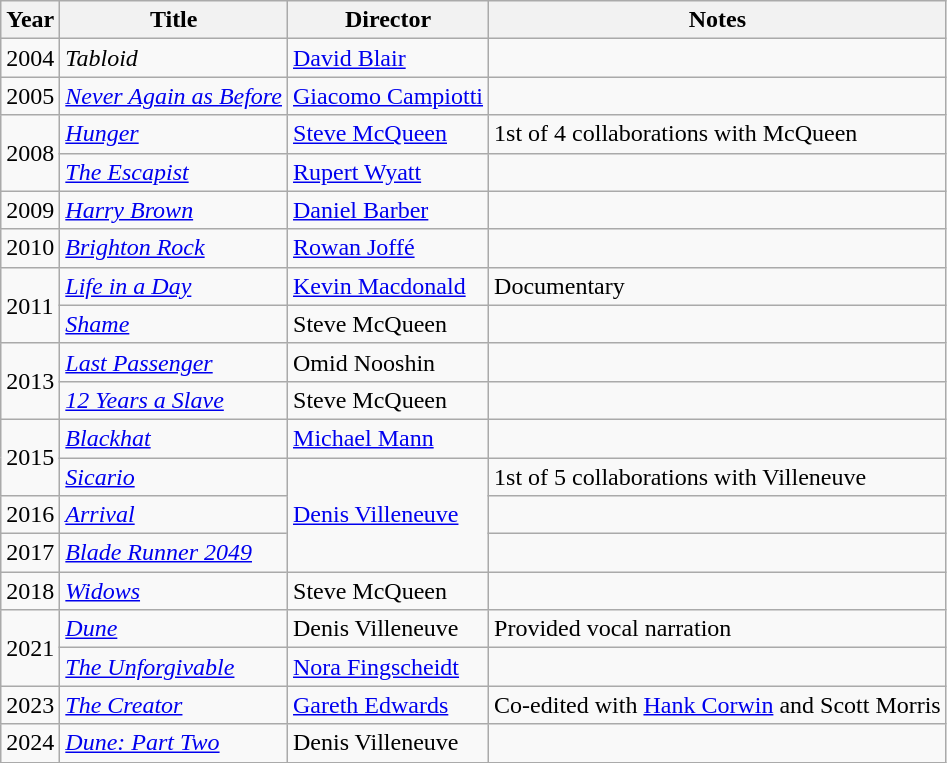<table class="wikitable">
<tr>
<th>Year</th>
<th>Title</th>
<th>Director</th>
<th>Notes</th>
</tr>
<tr>
<td>2004</td>
<td><em>Tabloid</em></td>
<td><a href='#'>David Blair</a></td>
<td></td>
</tr>
<tr>
<td>2005</td>
<td><em><a href='#'>Never Again as Before</a></em></td>
<td><a href='#'>Giacomo Campiotti</a></td>
<td></td>
</tr>
<tr>
<td rowspan=2>2008</td>
<td><em><a href='#'>Hunger</a></em></td>
<td><a href='#'>Steve McQueen</a></td>
<td>1st of 4 collaborations with McQueen</td>
</tr>
<tr>
<td><em><a href='#'>The Escapist</a></em></td>
<td><a href='#'>Rupert Wyatt</a></td>
<td></td>
</tr>
<tr>
<td>2009</td>
<td><em><a href='#'>Harry Brown</a></em></td>
<td><a href='#'>Daniel Barber</a></td>
<td></td>
</tr>
<tr>
<td>2010</td>
<td><em><a href='#'>Brighton Rock</a></em></td>
<td><a href='#'>Rowan Joffé</a></td>
<td></td>
</tr>
<tr>
<td rowspan=2>2011</td>
<td><em><a href='#'>Life in a Day</a></em></td>
<td><a href='#'>Kevin Macdonald</a></td>
<td>Documentary</td>
</tr>
<tr>
<td><em><a href='#'>Shame</a></em></td>
<td>Steve McQueen</td>
<td></td>
</tr>
<tr>
<td rowspan=2>2013</td>
<td><em><a href='#'>Last Passenger</a></em></td>
<td>Omid Nooshin</td>
<td></td>
</tr>
<tr>
<td><em><a href='#'>12 Years a Slave</a></em></td>
<td>Steve McQueen</td>
<td></td>
</tr>
<tr>
<td rowspan=2>2015</td>
<td><em><a href='#'>Blackhat</a></em></td>
<td><a href='#'>Michael Mann</a></td>
<td></td>
</tr>
<tr>
<td><em><a href='#'>Sicario</a></em></td>
<td rowspan=3><a href='#'>Denis Villeneuve</a></td>
<td>1st of 5 collaborations with Villeneuve</td>
</tr>
<tr>
<td>2016</td>
<td><em><a href='#'>Arrival</a></em></td>
<td></td>
</tr>
<tr>
<td>2017</td>
<td><em><a href='#'>Blade Runner 2049</a></em></td>
<td></td>
</tr>
<tr>
<td>2018</td>
<td><em><a href='#'>Widows</a></em></td>
<td>Steve McQueen</td>
<td></td>
</tr>
<tr>
<td rowspan=2>2021</td>
<td><em><a href='#'>Dune</a></em></td>
<td>Denis Villeneuve</td>
<td>Provided vocal narration</td>
</tr>
<tr>
<td><em><a href='#'>The Unforgivable</a></em></td>
<td><a href='#'>Nora Fingscheidt</a></td>
<td></td>
</tr>
<tr>
<td>2023</td>
<td><em><a href='#'>The Creator</a></em></td>
<td><a href='#'>Gareth Edwards</a></td>
<td>Co-edited with <a href='#'>Hank Corwin</a> and Scott Morris</td>
</tr>
<tr>
<td>2024</td>
<td><em><a href='#'>Dune: Part Two</a></em></td>
<td>Denis Villeneuve</td>
<td></td>
</tr>
</table>
